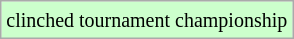<table class="wikitable">
<tr>
<td style="background-color: #ccffcc;"><small>clinched tournament championship</small></td>
</tr>
</table>
